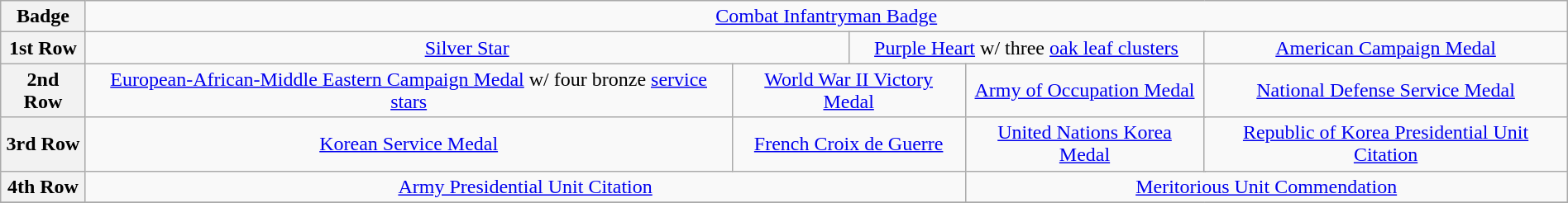<table class="wikitable" style="margin:1em auto; text-align:center;">
<tr>
<th>Badge</th>
<td colspan="19"><a href='#'>Combat Infantryman Badge</a></td>
</tr>
<tr>
<th>1st Row</th>
<td colspan="6"><a href='#'>Silver Star</a></td>
<td colspan="6"><a href='#'>Purple Heart</a> w/ three <a href='#'>oak leaf clusters</a></td>
<td colspan="6"><a href='#'>American Campaign Medal</a></td>
</tr>
<tr>
<th>2nd Row</th>
<td colspan="4"><a href='#'>European-African-Middle Eastern Campaign Medal</a> w/ four bronze <a href='#'>service stars</a></td>
<td colspan="4"><a href='#'>World War II Victory Medal</a></td>
<td colspan="4"><a href='#'>Army of Occupation Medal</a></td>
<td colspan="4"><a href='#'>National Defense Service Medal</a></td>
</tr>
<tr>
<th>3rd Row</th>
<td colspan="4"><a href='#'>Korean Service Medal</a></td>
<td colspan="4"><a href='#'>French Croix de Guerre</a></td>
<td colspan="4"><a href='#'>United Nations Korea Medal</a></td>
<td colspan="4"><a href='#'>Republic of Korea Presidential Unit Citation</a></td>
</tr>
<tr>
<th>4th Row</th>
<td colspan="8"><a href='#'>Army Presidential Unit Citation</a></td>
<td colspan="8"><a href='#'>Meritorious Unit Commendation</a></td>
</tr>
<tr>
</tr>
</table>
